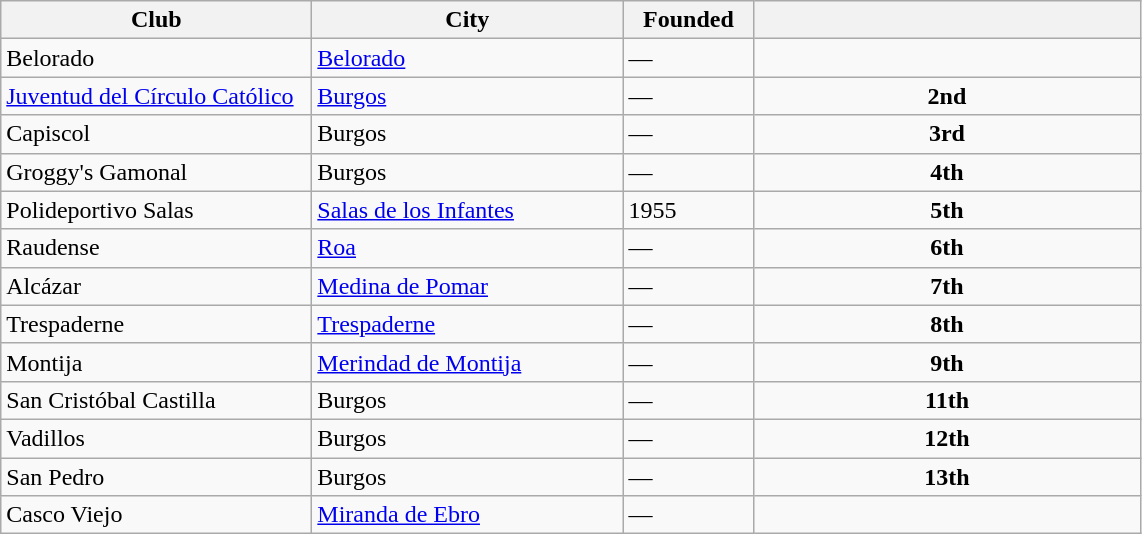<table class="wikitable sortable">
<tr>
<th width=200>Club</th>
<th width=200>City</th>
<th width=80>Founded</th>
<th width=250></th>
</tr>
<tr>
<td>Belorado</td>
<td><a href='#'>Belorado</a></td>
<td>—</td>
<td align=center><strong></strong></td>
</tr>
<tr>
<td><a href='#'>Juventud del Círculo Católico</a></td>
<td><a href='#'>Burgos</a></td>
<td>—</td>
<td align=center><strong>2nd</strong></td>
</tr>
<tr>
<td>Capiscol</td>
<td>Burgos</td>
<td>—</td>
<td align=center><strong>3rd</strong></td>
</tr>
<tr>
<td>Groggy's Gamonal</td>
<td>Burgos</td>
<td>—</td>
<td align=center><strong>4th</strong></td>
</tr>
<tr>
<td>Polideportivo Salas</td>
<td><a href='#'>Salas de los Infantes</a></td>
<td>1955</td>
<td align=center><strong>5th</strong></td>
</tr>
<tr>
<td>Raudense</td>
<td><a href='#'>Roa</a></td>
<td>—</td>
<td align=center><strong>6th</strong></td>
</tr>
<tr>
<td>Alcázar</td>
<td><a href='#'>Medina de Pomar</a></td>
<td>—</td>
<td align=center><strong>7th</strong></td>
</tr>
<tr>
<td>Trespaderne</td>
<td><a href='#'>Trespaderne</a></td>
<td>—</td>
<td align=center><strong>8th</strong></td>
</tr>
<tr>
<td>Montija</td>
<td><a href='#'>Merindad de Montija</a></td>
<td>—</td>
<td align=center><strong>9th</strong></td>
</tr>
<tr>
<td>San Cristóbal Castilla</td>
<td>Burgos</td>
<td>—</td>
<td align=center><strong>11th</strong></td>
</tr>
<tr>
<td>Vadillos</td>
<td>Burgos</td>
<td>—</td>
<td align=center><strong>12th</strong></td>
</tr>
<tr>
<td>San Pedro</td>
<td>Burgos</td>
<td>—</td>
<td align=center><strong>13th</strong></td>
</tr>
<tr>
<td>Casco Viejo</td>
<td><a href='#'>Miranda de Ebro</a></td>
<td>—</td>
<td align=center></td>
</tr>
</table>
